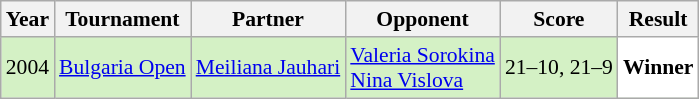<table class="sortable wikitable" style="font-size: 90%;">
<tr>
<th>Year</th>
<th>Tournament</th>
<th>Partner</th>
<th>Opponent</th>
<th>Score</th>
<th>Result</th>
</tr>
<tr style="background:#D4F1C5">
<td align="center">2004</td>
<td align="left"><a href='#'>Bulgaria Open</a></td>
<td align="left"> <a href='#'>Meiliana Jauhari</a></td>
<td align="left"> <a href='#'>Valeria Sorokina</a> <br>  <a href='#'>Nina Vislova</a></td>
<td align="left">21–10, 21–9</td>
<td style="text-align:left; background:white"> <strong>Winner</strong></td>
</tr>
</table>
